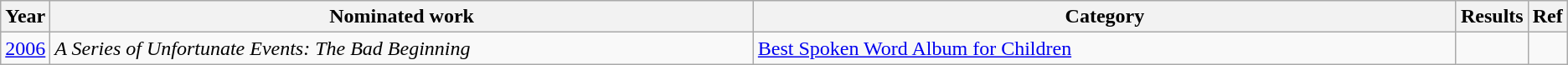<table class="wikitable">
<tr>
<th scope="col" style="width:1em;">Year</th>
<th scope="col" style="width:35em;">Nominated work</th>
<th scope="col" style="width:35em;">Category</th>
<th scope="col" style="width:1em;">Results</th>
<th scope="col" style="width:1em;">Ref</th>
</tr>
<tr>
<td><a href='#'>2006</a></td>
<td><em>A Series of Unfortunate Events: The Bad Beginning</em></td>
<td><a href='#'>Best Spoken Word Album for Children</a></td>
<td></td>
<td></td>
</tr>
</table>
